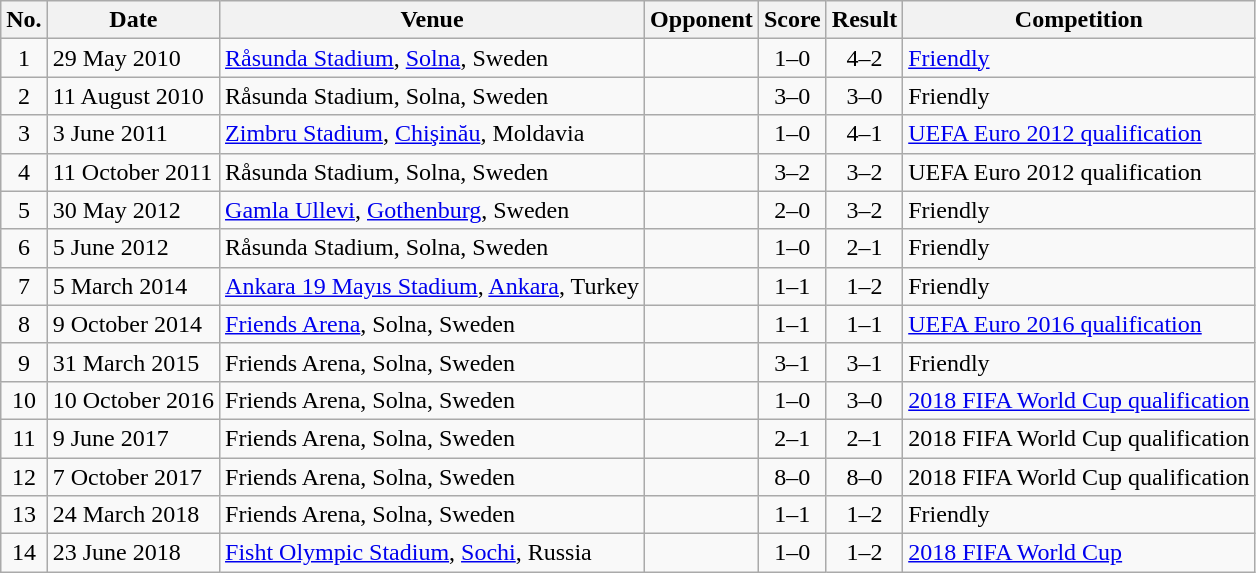<table class="wikitable sortable">
<tr>
<th scope="col">No.</th>
<th scope="col">Date</th>
<th scope="col">Venue</th>
<th scope="col">Opponent</th>
<th scope="col">Score</th>
<th scope="col">Result</th>
<th scope="col">Competition</th>
</tr>
<tr>
<td align="center">1</td>
<td>29 May 2010</td>
<td><a href='#'>Råsunda Stadium</a>, <a href='#'>Solna</a>, Sweden</td>
<td></td>
<td align="center">1–0</td>
<td align="center">4–2</td>
<td><a href='#'>Friendly</a></td>
</tr>
<tr>
<td align="center">2</td>
<td>11 August 2010</td>
<td>Råsunda Stadium, Solna, Sweden</td>
<td></td>
<td align="center">3–0</td>
<td align="center">3–0</td>
<td>Friendly</td>
</tr>
<tr>
<td align="center">3</td>
<td>3 June 2011</td>
<td><a href='#'>Zimbru Stadium</a>, <a href='#'>Chişinău</a>, Moldavia</td>
<td></td>
<td align="center">1–0</td>
<td align="center">4–1</td>
<td><a href='#'>UEFA Euro 2012 qualification</a></td>
</tr>
<tr>
<td align="center">4</td>
<td>11 October 2011</td>
<td>Råsunda Stadium, Solna, Sweden</td>
<td></td>
<td align="center">3–2</td>
<td align="center">3–2</td>
<td>UEFA Euro 2012 qualification</td>
</tr>
<tr>
<td align="center">5</td>
<td>30 May 2012</td>
<td><a href='#'>Gamla Ullevi</a>, <a href='#'>Gothenburg</a>, Sweden</td>
<td></td>
<td align="center">2–0</td>
<td align="center">3–2</td>
<td>Friendly</td>
</tr>
<tr>
<td align="center">6</td>
<td>5 June 2012</td>
<td>Råsunda Stadium, Solna, Sweden</td>
<td></td>
<td align="center">1–0</td>
<td align="center">2–1</td>
<td>Friendly</td>
</tr>
<tr>
<td align="center">7</td>
<td>5 March 2014</td>
<td><a href='#'>Ankara 19 Mayıs Stadium</a>, <a href='#'>Ankara</a>, Turkey</td>
<td></td>
<td align="center">1–1</td>
<td align="center">1–2</td>
<td>Friendly</td>
</tr>
<tr>
<td align="center">8</td>
<td>9 October 2014</td>
<td><a href='#'>Friends Arena</a>, Solna, Sweden</td>
<td></td>
<td align="center">1–1</td>
<td align="center">1–1</td>
<td><a href='#'>UEFA Euro 2016 qualification</a></td>
</tr>
<tr>
<td align="center">9</td>
<td>31 March 2015</td>
<td>Friends Arena, Solna, Sweden</td>
<td></td>
<td align="center">3–1</td>
<td align="center">3–1</td>
<td>Friendly</td>
</tr>
<tr>
<td align="center">10</td>
<td>10 October 2016</td>
<td>Friends Arena, Solna, Sweden</td>
<td></td>
<td align="center">1–0</td>
<td align="center">3–0</td>
<td><a href='#'>2018 FIFA World Cup qualification</a></td>
</tr>
<tr>
<td align="center">11</td>
<td>9 June 2017</td>
<td>Friends Arena, Solna, Sweden</td>
<td></td>
<td align="center">2–1</td>
<td align="center">2–1</td>
<td>2018 FIFA World Cup qualification</td>
</tr>
<tr>
<td align="center">12</td>
<td>7 October 2017</td>
<td>Friends Arena, Solna, Sweden</td>
<td></td>
<td align="center">8–0</td>
<td align="center">8–0</td>
<td>2018 FIFA World Cup qualification</td>
</tr>
<tr>
<td align="center">13</td>
<td>24 March 2018</td>
<td>Friends Arena, Solna, Sweden</td>
<td></td>
<td align="center">1–1</td>
<td align="center">1–2</td>
<td>Friendly</td>
</tr>
<tr>
<td align="center">14</td>
<td>23 June 2018</td>
<td><a href='#'>Fisht Olympic Stadium</a>, <a href='#'>Sochi</a>, Russia</td>
<td></td>
<td align="center">1–0</td>
<td align="center">1–2</td>
<td><a href='#'>2018 FIFA World Cup</a></td>
</tr>
</table>
